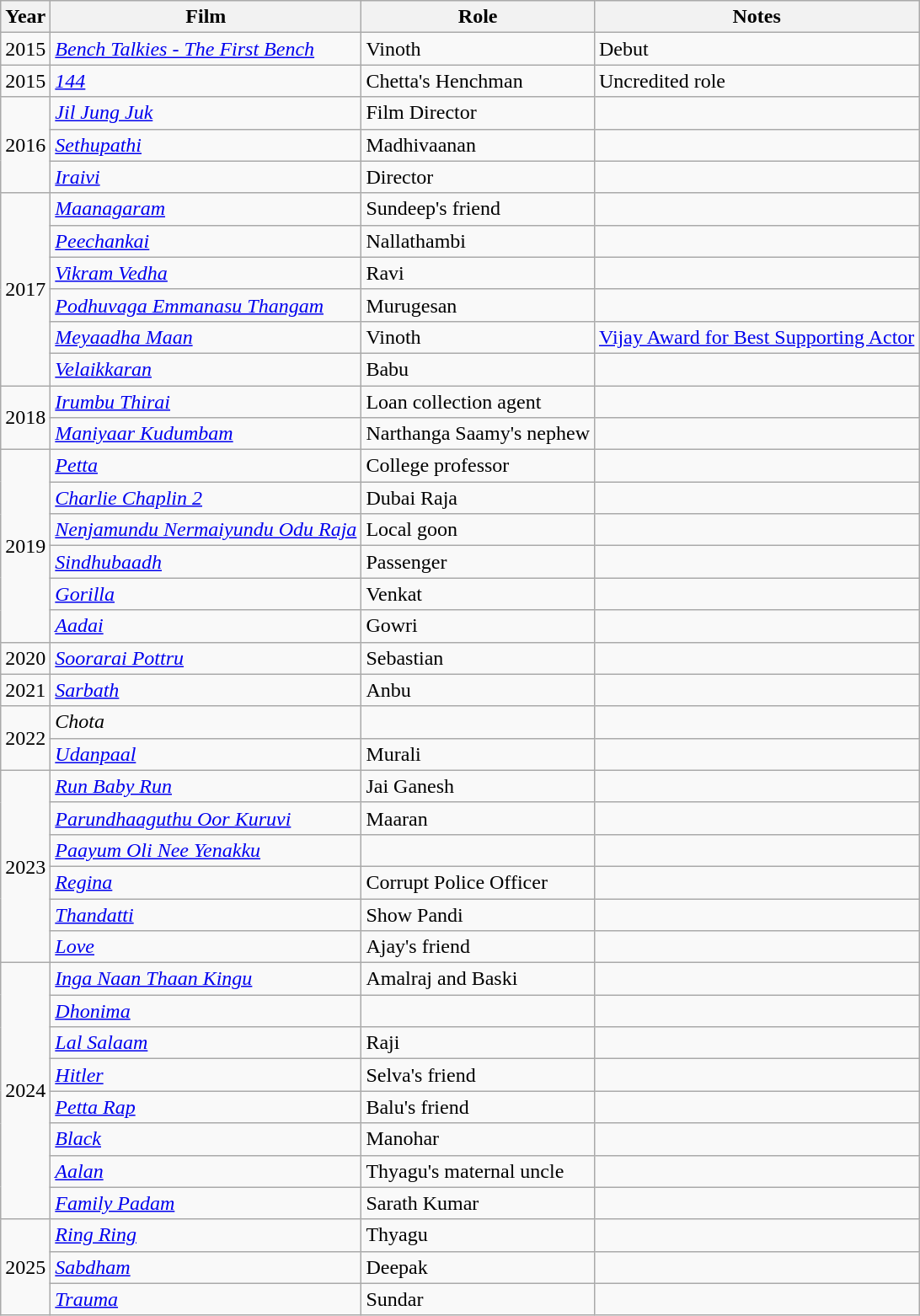<table class="wikitable sortable">
<tr>
<th scope="col">Year</th>
<th scope="col">Film</th>
<th scope="col">Role</th>
<th scope="col" class="unsortable">Notes</th>
</tr>
<tr>
<td>2015</td>
<td><em><a href='#'>Bench Talkies - The First Bench</a></em></td>
<td>Vinoth</td>
<td>Debut</td>
</tr>
<tr>
<td>2015</td>
<td><em><a href='#'>144</a> </em></td>
<td>Chetta's Henchman</td>
<td>Uncredited role</td>
</tr>
<tr>
<td rowspan="3">2016</td>
<td><em><a href='#'>Jil Jung Juk</a></em></td>
<td>Film Director</td>
<td></td>
</tr>
<tr>
<td><em><a href='#'>Sethupathi</a></em></td>
<td>Madhivaanan</td>
<td></td>
</tr>
<tr>
<td><em><a href='#'>Iraivi</a></em></td>
<td>Director</td>
<td></td>
</tr>
<tr>
<td rowspan="6">2017</td>
<td><em><a href='#'>Maanagaram</a></em></td>
<td>Sundeep's friend</td>
<td></td>
</tr>
<tr>
<td><em><a href='#'>Peechankai</a></em></td>
<td>Nallathambi</td>
<td></td>
</tr>
<tr>
<td><em><a href='#'>Vikram Vedha</a></em></td>
<td>Ravi</td>
<td></td>
</tr>
<tr>
<td><em><a href='#'>Podhuvaga Emmanasu Thangam</a></em></td>
<td>Murugesan</td>
<td></td>
</tr>
<tr>
<td><em><a href='#'>Meyaadha Maan</a></em></td>
<td>Vinoth</td>
<td><a href='#'>Vijay Award for Best Supporting Actor</a></td>
</tr>
<tr>
<td><em><a href='#'>Velaikkaran</a></em></td>
<td>Babu</td>
<td></td>
</tr>
<tr>
<td rowspan="2">2018</td>
<td><em><a href='#'>Irumbu Thirai</a></em></td>
<td>Loan collection agent</td>
<td></td>
</tr>
<tr>
<td><em><a href='#'>Maniyaar Kudumbam</a></em></td>
<td>Narthanga Saamy's nephew</td>
<td></td>
</tr>
<tr>
<td rowspan="6">2019</td>
<td><em><a href='#'>Petta</a></em></td>
<td>College professor</td>
<td></td>
</tr>
<tr>
<td><em><a href='#'>Charlie Chaplin 2</a></em></td>
<td>Dubai Raja</td>
<td></td>
</tr>
<tr>
<td><em><a href='#'>Nenjamundu Nermaiyundu Odu Raja</a></em></td>
<td>Local goon</td>
<td></td>
</tr>
<tr>
<td><em><a href='#'>Sindhubaadh</a></em></td>
<td>Passenger</td>
<td></td>
</tr>
<tr>
<td><em><a href='#'>Gorilla</a></em></td>
<td>Venkat</td>
<td></td>
</tr>
<tr>
<td><em><a href='#'>Aadai</a></em></td>
<td>Gowri</td>
<td></td>
</tr>
<tr>
<td>2020</td>
<td><em><a href='#'>Soorarai Pottru</a></em></td>
<td>Sebastian</td>
<td></td>
</tr>
<tr>
<td>2021</td>
<td><em><a href='#'>Sarbath</a></em></td>
<td>Anbu</td>
<td></td>
</tr>
<tr>
<td rowspan="2">2022</td>
<td><em>Chota</em></td>
<td></td>
<td></td>
</tr>
<tr>
<td><em><a href='#'>Udanpaal</a></em></td>
<td>Murali</td>
<td></td>
</tr>
<tr>
<td rowspan="6">2023</td>
<td><em><a href='#'>Run Baby Run</a></em></td>
<td>Jai Ganesh</td>
<td></td>
</tr>
<tr>
<td><em><a href='#'>Parundhaaguthu Oor Kuruvi</a></em></td>
<td>Maaran</td>
<td></td>
</tr>
<tr>
<td><em><a href='#'>Paayum Oli Nee Yenakku</a></em></td>
<td></td>
<td></td>
</tr>
<tr>
<td><em><a href='#'>Regina</a></em></td>
<td>Corrupt Police Officer</td>
<td></td>
</tr>
<tr>
<td><em><a href='#'>Thandatti</a></em></td>
<td>Show Pandi</td>
<td></td>
</tr>
<tr>
<td><em><a href='#'>Love</a></em></td>
<td>Ajay's friend</td>
<td></td>
</tr>
<tr>
<td rowspan="8">2024</td>
<td><em><a href='#'>Inga Naan Thaan Kingu</a></em></td>
<td>Amalraj and Baski</td>
<td></td>
</tr>
<tr>
<td><em><a href='#'>Dhonima</a></em></td>
<td></td>
<td></td>
</tr>
<tr>
<td><em><a href='#'>Lal Salaam</a></em></td>
<td>Raji</td>
<td></td>
</tr>
<tr>
<td><em><a href='#'>Hitler</a></em></td>
<td>Selva's friend</td>
<td></td>
</tr>
<tr>
<td><em><a href='#'>Petta Rap</a></em></td>
<td>Balu's friend</td>
<td></td>
</tr>
<tr>
<td><em><a href='#'>Black</a></em></td>
<td>Manohar</td>
<td></td>
</tr>
<tr>
<td><em><a href='#'>Aalan</a></em></td>
<td>Thyagu's maternal uncle</td>
<td></td>
</tr>
<tr>
<td><em><a href='#'>Family Padam</a></em></td>
<td>Sarath Kumar</td>
<td></td>
</tr>
<tr>
<td rowspan="3">2025</td>
<td><em><a href='#'>Ring Ring</a></em></td>
<td>Thyagu</td>
<td></td>
</tr>
<tr>
<td><em><a href='#'>Sabdham</a></em></td>
<td>Deepak</td>
<td></td>
</tr>
<tr>
<td><em><a href='#'>Trauma</a></em></td>
<td>Sundar</td>
<td></td>
</tr>
</table>
